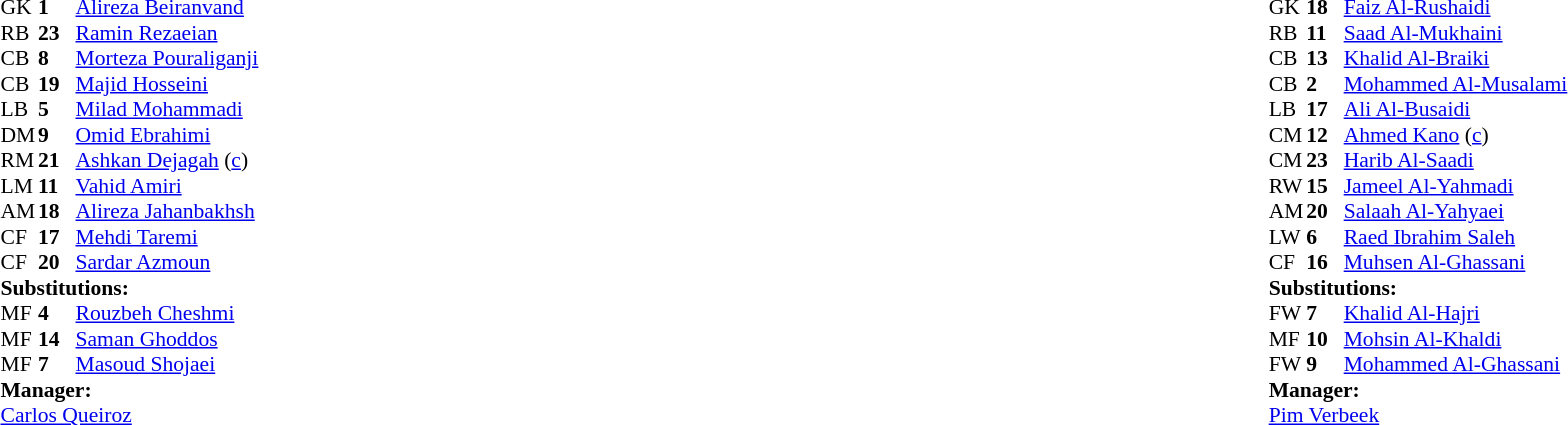<table width="100%">
<tr>
<td valign="top" width="40%"><br><table style="font-size:90%" cellspacing="0" cellpadding="0">
<tr>
<th width=25></th>
<th width=25></th>
</tr>
<tr>
<td>GK</td>
<td><strong>1</strong></td>
<td><a href='#'>Alireza Beiranvand</a></td>
</tr>
<tr>
<td>RB</td>
<td><strong>23</strong></td>
<td><a href='#'>Ramin Rezaeian</a></td>
</tr>
<tr>
<td>CB</td>
<td><strong>8</strong></td>
<td><a href='#'>Morteza Pouraliganji</a></td>
</tr>
<tr>
<td>CB</td>
<td><strong>19</strong></td>
<td><a href='#'>Majid Hosseini</a></td>
<td></td>
</tr>
<tr>
<td>LB</td>
<td><strong>5</strong></td>
<td><a href='#'>Milad Mohammadi</a></td>
</tr>
<tr>
<td>DM</td>
<td><strong>9</strong></td>
<td><a href='#'>Omid Ebrahimi</a></td>
</tr>
<tr>
<td>RM</td>
<td><strong>21</strong></td>
<td><a href='#'>Ashkan Dejagah</a> (<a href='#'>c</a>)</td>
<td></td>
<td></td>
</tr>
<tr>
<td>LM</td>
<td><strong>11</strong></td>
<td><a href='#'>Vahid Amiri</a></td>
<td></td>
</tr>
<tr>
<td>AM</td>
<td><strong>18</strong></td>
<td><a href='#'>Alireza Jahanbakhsh</a></td>
<td></td>
<td></td>
</tr>
<tr>
<td>CF</td>
<td><strong>17</strong></td>
<td><a href='#'>Mehdi Taremi</a></td>
</tr>
<tr>
<td>CF</td>
<td><strong>20</strong></td>
<td><a href='#'>Sardar Azmoun</a></td>
<td></td>
<td></td>
</tr>
<tr>
<td colspan=3><strong>Substitutions:</strong></td>
</tr>
<tr>
<td>MF</td>
<td><strong>4</strong></td>
<td><a href='#'>Rouzbeh Cheshmi</a></td>
<td></td>
<td></td>
</tr>
<tr>
<td>MF</td>
<td><strong>14</strong></td>
<td><a href='#'>Saman Ghoddos</a></td>
<td></td>
<td></td>
</tr>
<tr>
<td>MF</td>
<td><strong>7</strong></td>
<td><a href='#'>Masoud Shojaei</a></td>
<td></td>
<td></td>
</tr>
<tr>
<td colspan=3><strong>Manager:</strong></td>
</tr>
<tr>
<td colspan=3> <a href='#'>Carlos Queiroz</a></td>
</tr>
</table>
</td>
<td valign="top"></td>
<td valign="top" width="50%"><br><table style="font-size:90%; margin:auto" cellspacing="0" cellpadding="0">
<tr>
<th width=25></th>
<th width=25></th>
</tr>
<tr>
<td>GK</td>
<td><strong>18</strong></td>
<td><a href='#'>Faiz Al-Rushaidi</a></td>
</tr>
<tr>
<td>RB</td>
<td><strong>11</strong></td>
<td><a href='#'>Saad Al-Mukhaini</a></td>
</tr>
<tr>
<td>CB</td>
<td><strong>13</strong></td>
<td><a href='#'>Khalid Al-Braiki</a></td>
</tr>
<tr>
<td>CB</td>
<td><strong>2</strong></td>
<td><a href='#'>Mohammed Al-Musalami</a></td>
<td></td>
</tr>
<tr>
<td>LB</td>
<td><strong>17</strong></td>
<td><a href='#'>Ali Al-Busaidi</a></td>
</tr>
<tr>
<td>CM</td>
<td><strong>12</strong></td>
<td><a href='#'>Ahmed Kano</a> (<a href='#'>c</a>)</td>
<td></td>
<td></td>
</tr>
<tr>
<td>CM</td>
<td><strong>23</strong></td>
<td><a href='#'>Harib Al-Saadi</a></td>
</tr>
<tr>
<td>RW</td>
<td><strong>15</strong></td>
<td><a href='#'>Jameel Al-Yahmadi</a></td>
</tr>
<tr>
<td>AM</td>
<td><strong>20</strong></td>
<td><a href='#'>Salaah Al-Yahyaei</a></td>
<td></td>
<td></td>
</tr>
<tr>
<td>LW</td>
<td><strong>6</strong></td>
<td><a href='#'>Raed Ibrahim Saleh</a></td>
</tr>
<tr>
<td>CF</td>
<td><strong>16</strong></td>
<td><a href='#'>Muhsen Al-Ghassani</a></td>
<td></td>
<td></td>
</tr>
<tr>
<td colspan=3><strong>Substitutions:</strong></td>
</tr>
<tr>
<td>FW</td>
<td><strong>7</strong></td>
<td><a href='#'>Khalid Al-Hajri</a></td>
<td></td>
<td></td>
</tr>
<tr>
<td>MF</td>
<td><strong>10</strong></td>
<td><a href='#'>Mohsin Al-Khaldi</a></td>
<td></td>
<td></td>
</tr>
<tr>
<td>FW</td>
<td><strong>9</strong></td>
<td><a href='#'>Mohammed Al-Ghassani</a></td>
<td></td>
<td></td>
</tr>
<tr>
<td colspan=3><strong>Manager:</strong></td>
</tr>
<tr>
<td colspan=3> <a href='#'>Pim Verbeek</a></td>
</tr>
</table>
</td>
</tr>
</table>
